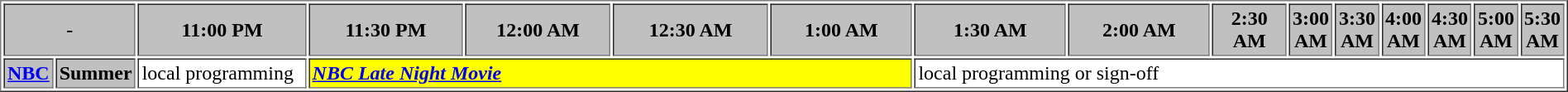<table border="1" cellpadding="2">
<tr>
<th bgcolor="#C0C0C0" colspan=2>-</th>
<th width="13%" bgcolor="#C0C0C0">11:00 PM</th>
<th width="14%" bgcolor="#C0C0C0">11:30 PM</th>
<th width="13%" bgcolor="#C0C0C0">12:00 AM</th>
<th width="14%" bgcolor="#C0C0C0">12:30 AM</th>
<th width="13%" bgcolor="#C0C0C0">1:00 AM</th>
<th width="14%" bgcolor="#C0C0C0">1:30 AM</th>
<th width="13%" bgcolor="#C0C0C0">2:00 AM</th>
<th width="14%" bgcolor="#C0C0C0">2:30 AM</th>
<th width="13%" bgcolor="#C0C0C0">3:00 AM</th>
<th width="14%" bgcolor="#C0C0C0">3:30 AM</th>
<th width="13%" bgcolor="#C0C0C0">4:00 AM</th>
<th width="14%" bgcolor="#C0C0C0">4:30 AM</th>
<th width="13%" bgcolor="#C0C0C0">5:00 AM</th>
<th width="14%" bgcolor="#C0C0C0">5:30 AM</th>
</tr>
<tr>
<th bgcolor="#C0C0C0"><a href='#'>NBC</a></th>
<th bgcolor=#C0C0C0>Summer</th>
<td bgcolor="white">local programming</td>
<td bgcolor="yellow" colspan="4"><strong><a href='#'><em>NBC Late Night Movie</em></a></strong></td>
<td bgcolor="white" colspan="9">local programming or sign-off</td>
</tr>
</table>
